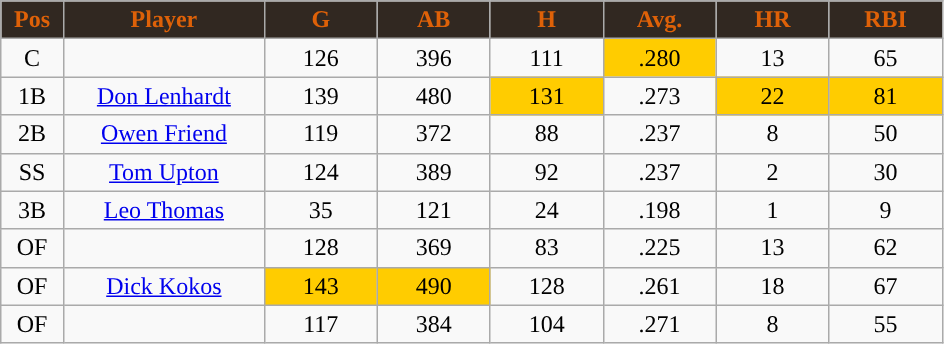<table class="wikitable sortable">
<tr>
<th style="background:#312821;color:#de6108;" width="5%">Pos</th>
<th style="background:#312821;color:#de6108;" width="16%">Player</th>
<th style="background:#312821;color:#de6108;" width="9%">G</th>
<th style="background:#312821;color:#de6108;" width="9%">AB</th>
<th style="background:#312821;color:#de6108;" width="9%">H</th>
<th style="background:#312821;color:#de6108;" width="9%">Avg.</th>
<th style="background:#312821;color:#de6108;" width="9%">HR</th>
<th style="background:#312821;color:#de6108;" width="9%">RBI</th>
</tr>
<tr align="center">
<td>C</td>
<td></td>
<td>126</td>
<td>396</td>
<td>111</td>
<td style="background:#fc0;">.280</td>
<td>13</td>
<td>65</td>
</tr>
<tr align="center">
<td>1B</td>
<td><a href='#'>Don Lenhardt</a></td>
<td>139</td>
<td>480</td>
<td style="background:#fc0;">131</td>
<td>.273</td>
<td style="background:#fc0;">22</td>
<td style="background:#fc0;">81</td>
</tr>
<tr align="center">
<td>2B</td>
<td><a href='#'>Owen Friend</a></td>
<td>119</td>
<td>372</td>
<td>88</td>
<td>.237</td>
<td>8</td>
<td>50</td>
</tr>
<tr align="center">
<td>SS</td>
<td><a href='#'>Tom Upton</a></td>
<td>124</td>
<td>389</td>
<td>92</td>
<td>.237</td>
<td>2</td>
<td>30</td>
</tr>
<tr align="center">
<td>3B</td>
<td><a href='#'>Leo Thomas</a></td>
<td>35</td>
<td>121</td>
<td>24</td>
<td>.198</td>
<td>1</td>
<td>9</td>
</tr>
<tr align="center">
<td>OF</td>
<td></td>
<td>128</td>
<td>369</td>
<td>83</td>
<td>.225</td>
<td>13</td>
<td>62</td>
</tr>
<tr align="center">
<td>OF</td>
<td><a href='#'>Dick Kokos</a></td>
<td style="background:#fc0;">143</td>
<td style="background:#fc0;">490</td>
<td>128</td>
<td>.261</td>
<td>18</td>
<td>67</td>
</tr>
<tr align="center">
<td>OF</td>
<td></td>
<td>117</td>
<td>384</td>
<td>104</td>
<td>.271</td>
<td>8</td>
<td>55</td>
</tr>
</table>
